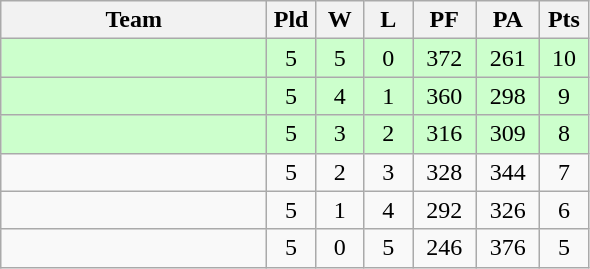<table class="wikitable" style="text-align:center;">
<tr>
<th width=170>Team</th>
<th width=25>Pld</th>
<th width=25>W</th>
<th width=25>L</th>
<th width=35>PF</th>
<th width=35>PA</th>
<th width=25>Pts</th>
</tr>
<tr bgcolor=#ccffcc>
<td align="left"></td>
<td>5</td>
<td>5</td>
<td>0</td>
<td>372</td>
<td>261</td>
<td>10</td>
</tr>
<tr bgcolor=#ccffcc>
<td align="left"></td>
<td>5</td>
<td>4</td>
<td>1</td>
<td>360</td>
<td>298</td>
<td>9</td>
</tr>
<tr bgcolor=#ccffcc>
<td align="left"><em></em></td>
<td>5</td>
<td>3</td>
<td>2</td>
<td>316</td>
<td>309</td>
<td>8</td>
</tr>
<tr bgcolor=>
<td align="left"></td>
<td>5</td>
<td>2</td>
<td>3</td>
<td>328</td>
<td>344</td>
<td>7</td>
</tr>
<tr bgcolor=>
<td align="left"></td>
<td>5</td>
<td>1</td>
<td>4</td>
<td>292</td>
<td>326</td>
<td>6</td>
</tr>
<tr bgcolor=>
<td align="left"></td>
<td>5</td>
<td>0</td>
<td>5</td>
<td>246</td>
<td>376</td>
<td>5</td>
</tr>
</table>
